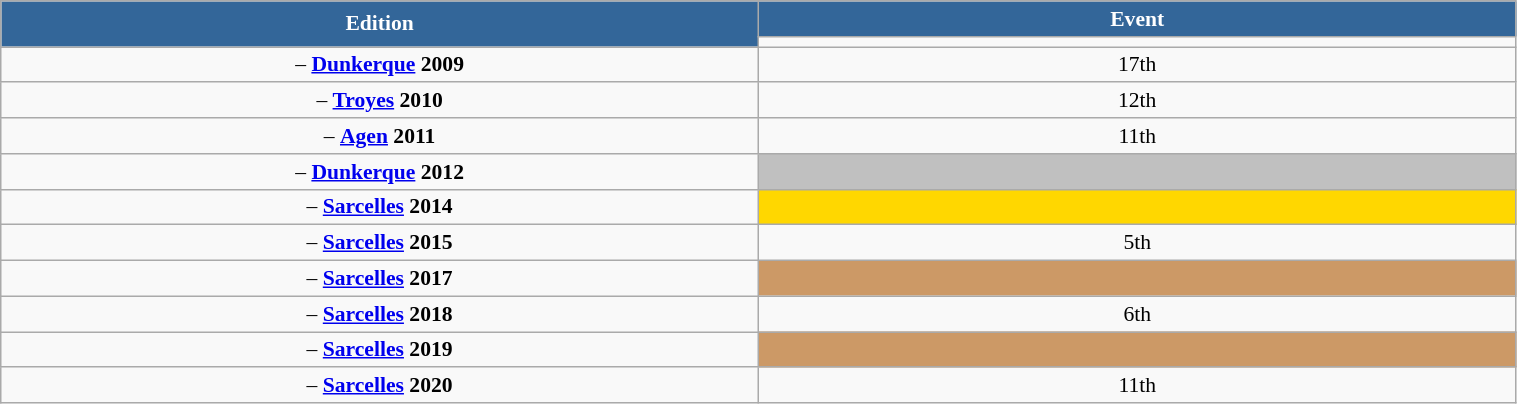<table class="wikitable centre" style="font-size:90%; text-align:center" width="80%">
<tr style="background-color:#369">
<td rowspan="2" width="50%" style="color:white"><strong>Edition</strong></td>
<td colspan="6" style="color:white"><strong>Event</strong></td>
</tr>
<tr>
<td width="50%"><strong></strong></td>
</tr>
<tr>
<td> – <strong><a href='#'>Dunkerque</a> 2009</strong></td>
<td>17th <br> </td>
</tr>
<tr>
<td> – <strong><a href='#'>Troyes</a> 2010</strong></td>
<td>12th <br> </td>
</tr>
<tr>
<td> – <strong><a href='#'>Agen</a> 2011</strong></td>
<td>11th <br> </td>
</tr>
<tr>
<td> – <strong><a href='#'>Dunkerque</a> 2012</strong></td>
<td bgcolor="silver"><strong></strong><br>  </td>
</tr>
<tr>
<td> – <strong><a href='#'>Sarcelles</a> 2014</strong></td>
<td bgcolor="gold"><strong></strong><br> </td>
</tr>
<tr>
<td> – <strong><a href='#'>Sarcelles</a> 2015</strong></td>
<td>5th <br> </td>
</tr>
<tr>
<td> – <strong><a href='#'>Sarcelles</a> 2017</strong></td>
<td bgcolor="CC9966"><strong></strong><br> </td>
</tr>
<tr>
<td> – <strong><a href='#'>Sarcelles</a> 2018</strong></td>
<td>6th <br> </td>
</tr>
<tr>
<td> – <strong><a href='#'>Sarcelles</a> 2019</strong></td>
<td bgcolor="CC9966"><strong></strong><br> </td>
</tr>
<tr>
<td> – <strong><a href='#'>Sarcelles</a> 2020</strong></td>
<td>11th <br> </td>
</tr>
</table>
